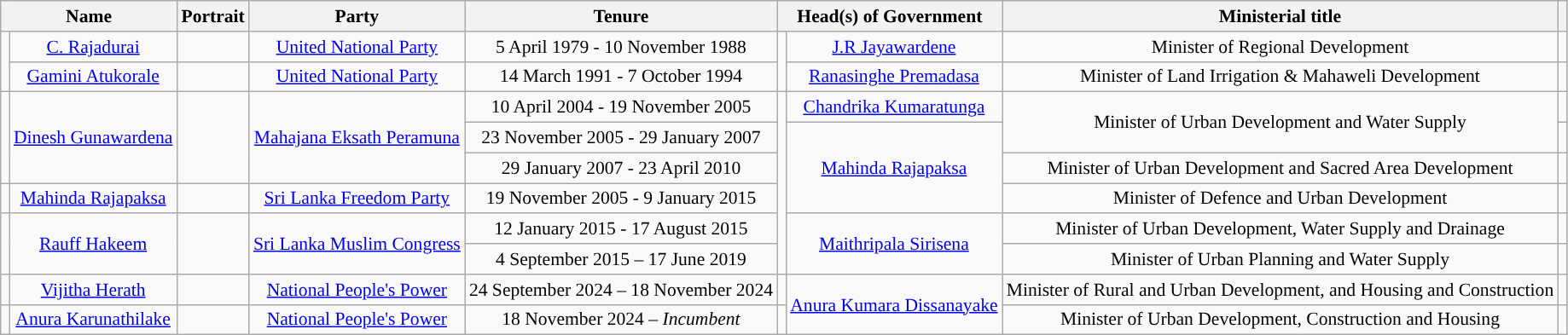<table class="wikitable" style="font-size:90%; text-align:center;">
<tr>
<th colspan="2">Name</th>
<th>Portrait</th>
<th>Party</th>
<th>Tenure</th>
<th colspan="2">Head(s) of Government</th>
<th>Ministerial title</th>
<th></th>
</tr>
<tr>
<td rowspan="2" !align="center" style="background:"></td>
<td><a href='#'>C. Rajadurai</a></td>
<td></td>
<td><a href='#'>United National Party</a></td>
<td>5 April 1979 - 10 November 1988</td>
<td rowspan="2" !align="center" style="background:"></td>
<td><a href='#'>J.R Jayawardene</a></td>
<td>Minister of Regional Development</td>
<td></td>
</tr>
<tr>
<td><a href='#'>Gamini Atukorale</a></td>
<td></td>
<td><a href='#'>United National Party</a></td>
<td>14 March 1991 -  7 October 1994</td>
<td><a href='#'>Ranasinghe Premadasa</a></td>
<td>Minister of Land Irrigation & Mahaweli Development</td>
<td></td>
</tr>
<tr>
<td rowspan=3 !align="center" style="background:"></td>
<td rowspan=3><a href='#'>Dinesh Gunawardena</a></td>
<td rowspan=3></td>
<td rowspan=3><a href='#'>Mahajana Eksath Peramuna</a></td>
<td>10 April 2004 -  19 November 2005</td>
<td rowspan=6 !align="center" style="background:"></td>
<td><a href='#'>Chandrika Kumaratunga</a></td>
<td rowspan=2>Minister of Urban Development and Water Supply</td>
<td></td>
</tr>
<tr>
<td>23 November 2005 - 29 January 2007</td>
<td rowspan=3><a href='#'>Mahinda Rajapaksa</a></td>
<td></td>
</tr>
<tr>
<td>29 January 2007 - 23 April 2010</td>
<td>Minister of Urban Development and Sacred Area Development</td>
<td></td>
</tr>
<tr>
<td !align="center" style="background:"></td>
<td><a href='#'>Mahinda Rajapaksa</a></td>
<td></td>
<td><a href='#'>Sri Lanka Freedom Party</a></td>
<td>19 November 2005 -  9 January 2015</td>
<td>Minister of Defence and Urban Development</td>
<td></td>
</tr>
<tr>
<td rowspan="2" !align="center" style="background:"></td>
<td rowspan="2"><a href='#'>Rauff Hakeem</a></td>
<td rowspan="2"></td>
<td rowspan="2"><a href='#'>Sri Lanka Muslim Congress</a></td>
<td>12 January 2015 -  17 August 2015</td>
<td rowspan=2><a href='#'>Maithripala Sirisena</a></td>
<td>Minister of Urban Development, Water Supply and Drainage</td>
<td></td>
</tr>
<tr>
<td>4 September 2015 – 17 June 2019</td>
<td>Minister of Urban Planning and Water Supply</td>
<td></td>
</tr>
<tr>
<td !align="center" style="background:"></td>
<td><a href='#'>Vijitha Herath</a></td>
<td></td>
<td><a href='#'>National People's Power</a></td>
<td>24 September 2024  – 18 November 2024</td>
<td></td>
<td rowspan="2"><a href='#'>Anura Kumara Dissanayake</a></td>
<td>Minister of Rural and Urban Development, and Housing and Construction</td>
<td></td>
</tr>
<tr>
<td !align="center" style="background:"></td>
<td><a href='#'>Anura Karunathilake</a></td>
<td></td>
<td><a href='#'>National People's Power</a></td>
<td>18 November 2024 – <em>Incumbent</em></td>
<td !align="center" style="background:"></td>
<td>Minister of Urban Development, Construction and Housing</td>
<td></td>
</tr>
</table>
